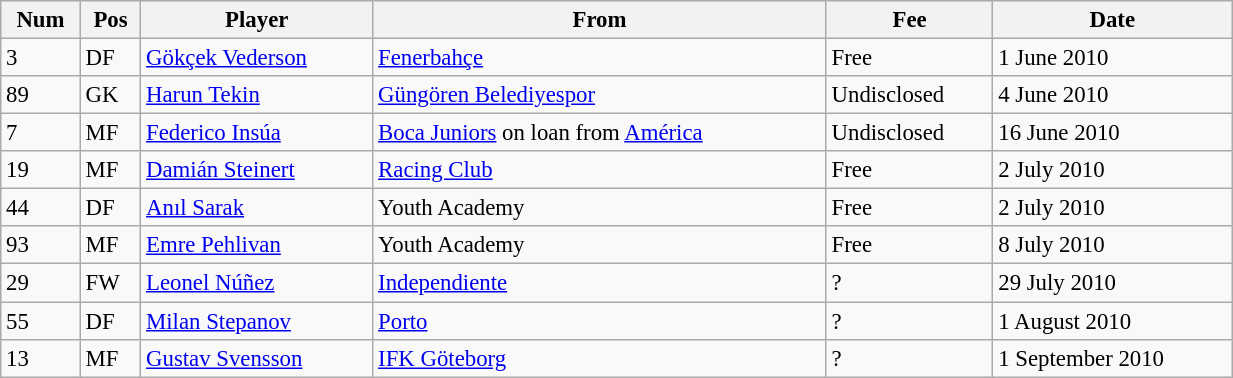<table class="wikitable sortable" style="width:65%; text-align:center; font-size:95%; text-align:left;">
<tr>
<th>Num</th>
<th>Pos</th>
<th>Player</th>
<th>From</th>
<th>Fee</th>
<th>Date</th>
</tr>
<tr>
<td>3</td>
<td>DF</td>
<td> <a href='#'>Gökçek Vederson</a></td>
<td><a href='#'>Fenerbahçe</a></td>
<td>Free</td>
<td>1 June 2010</td>
</tr>
<tr>
<td>89</td>
<td>GK</td>
<td> <a href='#'>Harun Tekin</a></td>
<td><a href='#'>Güngören Belediyespor</a></td>
<td>Undisclosed</td>
<td>4 June 2010</td>
</tr>
<tr>
<td>7</td>
<td>MF</td>
<td> <a href='#'>Federico Insúa</a></td>
<td><a href='#'>Boca Juniors</a> on loan from <a href='#'>América</a></td>
<td>Undisclosed</td>
<td>16 June 2010</td>
</tr>
<tr>
<td>19</td>
<td>MF</td>
<td> <a href='#'>Damián Steinert</a></td>
<td><a href='#'>Racing Club</a></td>
<td>Free</td>
<td>2 July 2010</td>
</tr>
<tr>
<td>44</td>
<td>DF</td>
<td> <a href='#'>Anıl Sarak</a></td>
<td>Youth Academy</td>
<td>Free</td>
<td>2 July 2010</td>
</tr>
<tr>
<td>93</td>
<td>MF</td>
<td> <a href='#'>Emre Pehlivan</a></td>
<td>Youth Academy</td>
<td>Free</td>
<td>8 July 2010</td>
</tr>
<tr>
<td>29</td>
<td>FW</td>
<td> <a href='#'>Leonel Núñez</a></td>
<td><a href='#'>Independiente</a></td>
<td>?</td>
<td>29 July 2010</td>
</tr>
<tr>
<td>55</td>
<td>DF</td>
<td> <a href='#'>Milan Stepanov</a></td>
<td><a href='#'>Porto</a></td>
<td>?</td>
<td>1 August 2010</td>
</tr>
<tr>
<td>13</td>
<td>MF</td>
<td> <a href='#'>Gustav Svensson</a></td>
<td><a href='#'>IFK Göteborg</a></td>
<td>?</td>
<td>1 September 2010</td>
</tr>
</table>
